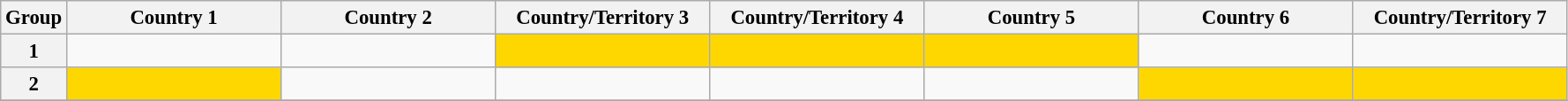<table class="wikitable sortable" style="font-size: 95%;">
<tr>
<th>Group</th>
<th width="155">Country 1</th>
<th width="155">Country 2</th>
<th width="155">Country/Territory 3</th>
<th width="155">Country/Territory 4</th>
<th width="155">Country 5</th>
<th width="155">Country 6</th>
<th width="155">Country/Territory 7</th>
</tr>
<tr>
<th>1</th>
<td></td>
<td></td>
<td bgcolor="gold"></td>
<td bgcolor="gold"></td>
<td bgcolor="gold"></td>
<td></td>
<td></td>
</tr>
<tr>
<th>2</th>
<td bgcolor="gold"></td>
<td></td>
<td></td>
<td></td>
<td></td>
<td bgcolor="gold"></td>
<td bgcolor="gold"></td>
</tr>
<tr>
</tr>
</table>
